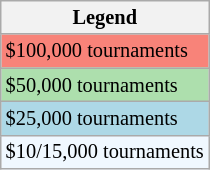<table class="wikitable" style="font-size:85%">
<tr>
<th>Legend</th>
</tr>
<tr style="background:#f88379;">
<td>$100,000 tournaments</td>
</tr>
<tr style="background:#addfad;">
<td>$50,000 tournaments</td>
</tr>
<tr style="background:lightblue;">
<td>$25,000 tournaments</td>
</tr>
<tr style="background:#f0f8ff;">
<td>$10/15,000 tournaments</td>
</tr>
</table>
